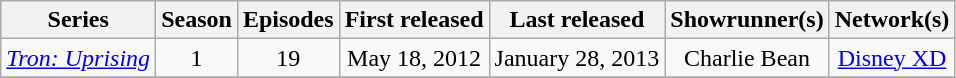<table class="wikitable plainrowheaders" style="text-align:center;">
<tr>
<th scope="col">Series</th>
<th scope="col">Season</th>
<th scope="col">Episodes</th>
<th scope="col">First released</th>
<th scope="col">Last released</th>
<th scope="col">Showrunner(s)</th>
<th scope="col">Network(s)</th>
</tr>
<tr>
<td style="text-align:left"><em><a href='#'>Tron: Uprising</a></em></td>
<td>1</td>
<td>19</td>
<td>May 18, 2012</td>
<td>January 28, 2013</td>
<td>Charlie Bean</td>
<td><a href='#'>Disney XD</a></td>
</tr>
<tr>
</tr>
</table>
